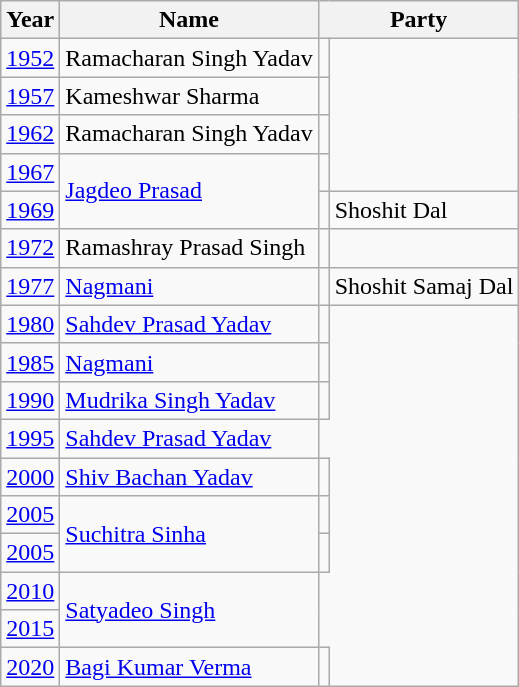<table class="wikitable sortable">
<tr>
<th>Year</th>
<th>Name</th>
<th colspan="2">Party</th>
</tr>
<tr>
<td><a href='#'>1952</a></td>
<td>Ramacharan Singh Yadav</td>
<td></td>
</tr>
<tr>
<td><a href='#'>1957</a></td>
<td>Kameshwar Sharma</td>
<td></td>
</tr>
<tr>
<td><a href='#'>1962</a></td>
<td>Ramacharan Singh Yadav</td>
<td></td>
</tr>
<tr>
<td><a href='#'>1967</a></td>
<td rowspan="2"><a href='#'>Jagdeo Prasad</a></td>
<td></td>
</tr>
<tr>
<td><a href='#'>1969</a></td>
<td></td>
<td>Shoshit Dal</td>
</tr>
<tr>
<td><a href='#'>1972</a></td>
<td>Ramashray Prasad Singh</td>
<td></td>
</tr>
<tr>
<td><a href='#'>1977</a></td>
<td><a href='#'>Nagmani</a></td>
<td></td>
<td>Shoshit Samaj Dal</td>
</tr>
<tr>
<td><a href='#'>1980</a></td>
<td><a href='#'>Sahdev Prasad Yadav</a></td>
<td></td>
</tr>
<tr>
<td><a href='#'>1985</a></td>
<td><a href='#'>Nagmani</a></td>
<td></td>
</tr>
<tr>
<td><a href='#'>1990</a></td>
<td><a href='#'>Mudrika Singh Yadav</a></td>
<td></td>
</tr>
<tr>
<td><a href='#'>1995</a></td>
<td><a href='#'>Sahdev Prasad Yadav</a></td>
</tr>
<tr>
<td><a href='#'>2000</a></td>
<td><a href='#'>Shiv Bachan Yadav</a></td>
<td></td>
</tr>
<tr>
<td><a href='#'>2005</a></td>
<td rowspan="2"><a href='#'>Suchitra Sinha</a></td>
<td></td>
</tr>
<tr>
<td><a href='#'>2005</a></td>
<td></td>
</tr>
<tr>
<td><a href='#'>2010</a></td>
<td rowspan="2"><a href='#'>Satyadeo Singh</a></td>
</tr>
<tr>
<td><a href='#'>2015</a></td>
</tr>
<tr>
<td><a href='#'>2020</a></td>
<td><a href='#'>Bagi Kumar Verma</a></td>
<td></td>
</tr>
</table>
